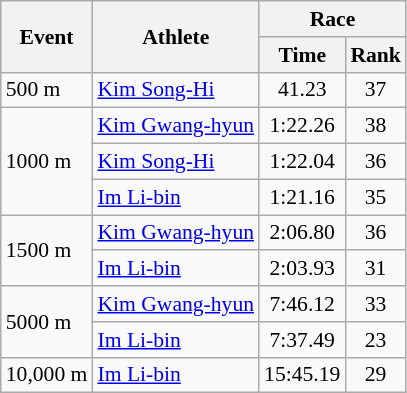<table class="wikitable" border="1" style="font-size:90%">
<tr>
<th rowspan=2>Event</th>
<th rowspan=2>Athlete</th>
<th colspan=2>Race</th>
</tr>
<tr>
<th>Time</th>
<th>Rank</th>
</tr>
<tr>
<td>500 m</td>
<td><a href='#'>Kim Song-Hi</a></td>
<td align=center>41.23</td>
<td align=center>37</td>
</tr>
<tr>
<td rowspan=3>1000 m</td>
<td><a href='#'>Kim Gwang-hyun</a></td>
<td align=center>1:22.26</td>
<td align=center>38</td>
</tr>
<tr>
<td><a href='#'>Kim Song-Hi</a></td>
<td align=center>1:22.04</td>
<td align=center>36</td>
</tr>
<tr>
<td><a href='#'>Im Li-bin</a></td>
<td align=center>1:21.16</td>
<td align=center>35</td>
</tr>
<tr>
<td rowspan=2>1500 m</td>
<td><a href='#'>Kim Gwang-hyun</a></td>
<td align=center>2:06.80</td>
<td align=center>36</td>
</tr>
<tr>
<td><a href='#'>Im Li-bin</a></td>
<td align=center>2:03.93</td>
<td align=center>31</td>
</tr>
<tr>
<td rowspan=2>5000 m</td>
<td><a href='#'>Kim Gwang-hyun</a></td>
<td align=center>7:46.12</td>
<td align=center>33</td>
</tr>
<tr>
<td><a href='#'>Im Li-bin</a></td>
<td align=center>7:37.49</td>
<td align=center>23</td>
</tr>
<tr>
<td>10,000 m</td>
<td><a href='#'>Im Li-bin</a></td>
<td align=center>15:45.19</td>
<td align=center>29</td>
</tr>
</table>
